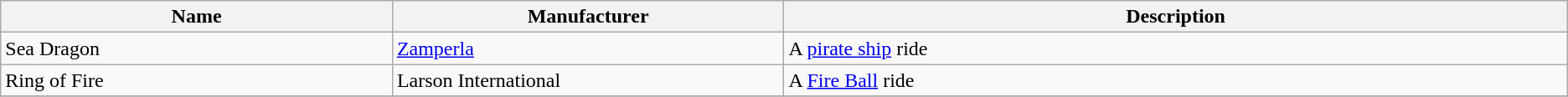<table class="wikitable">
<tr>
<th style="width: 10%;">Name</th>
<th style="width: 10%;">Manufacturer</th>
<th style="width: 20%;">Description</th>
</tr>
<tr>
<td>Sea Dragon</td>
<td><a href='#'>Zamperla</a></td>
<td>A <a href='#'>pirate ship</a> ride</td>
</tr>
<tr>
<td>Ring of Fire</td>
<td>Larson International</td>
<td>A <a href='#'>Fire Ball</a> ride</td>
</tr>
<tr>
</tr>
</table>
